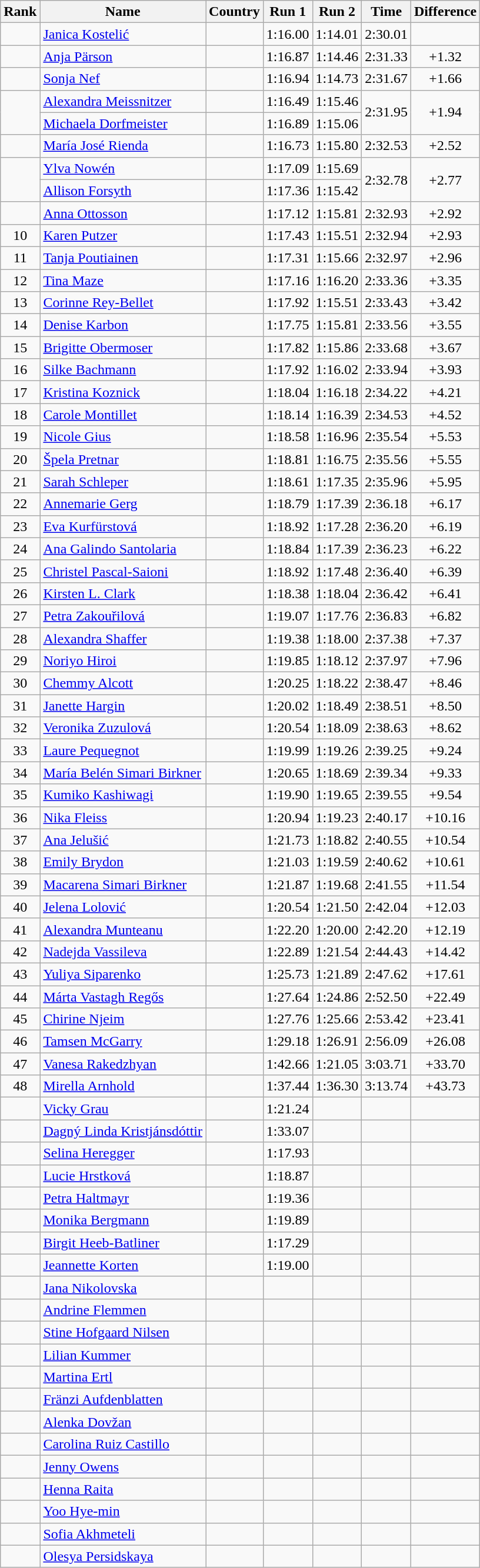<table class="wikitable sortable" style="text-align:center">
<tr>
<th>Rank</th>
<th>Name</th>
<th>Country</th>
<th>Run 1</th>
<th>Run 2</th>
<th>Time</th>
<th>Difference</th>
</tr>
<tr>
<td></td>
<td align=left><a href='#'>Janica Kostelić</a></td>
<td align=left></td>
<td>1:16.00</td>
<td>1:14.01</td>
<td>2:30.01</td>
<td></td>
</tr>
<tr>
<td></td>
<td align=left><a href='#'>Anja Pärson</a></td>
<td align=left></td>
<td>1:16.87</td>
<td>1:14.46</td>
<td>2:31.33</td>
<td>+1.32</td>
</tr>
<tr>
<td></td>
<td align=left><a href='#'>Sonja Nef</a></td>
<td align=left></td>
<td>1:16.94</td>
<td>1:14.73</td>
<td>2:31.67</td>
<td>+1.66</td>
</tr>
<tr>
<td rowspan=2></td>
<td align=left><a href='#'>Alexandra Meissnitzer</a></td>
<td align=left></td>
<td>1:16.49</td>
<td>1:15.46</td>
<td rowspan=2>2:31.95</td>
<td rowspan=2>+1.94</td>
</tr>
<tr>
<td align=left><a href='#'>Michaela Dorfmeister</a></td>
<td align=left></td>
<td>1:16.89</td>
<td>1:15.06</td>
</tr>
<tr>
<td></td>
<td align=left><a href='#'>María José Rienda</a></td>
<td align=left></td>
<td>1:16.73</td>
<td>1:15.80</td>
<td>2:32.53</td>
<td>+2.52</td>
</tr>
<tr>
<td rowspan=2></td>
<td align=left><a href='#'>Ylva Nowén</a></td>
<td align=left></td>
<td>1:17.09</td>
<td>1:15.69</td>
<td rowspan=2>2:32.78</td>
<td rowspan=2>+2.77</td>
</tr>
<tr>
<td align=left><a href='#'>Allison Forsyth</a></td>
<td align=left></td>
<td>1:17.36</td>
<td>1:15.42</td>
</tr>
<tr>
<td></td>
<td align=left><a href='#'>Anna Ottosson</a></td>
<td align=left></td>
<td>1:17.12</td>
<td>1:15.81</td>
<td>2:32.93</td>
<td>+2.92</td>
</tr>
<tr>
<td>10</td>
<td align=left><a href='#'>Karen Putzer</a></td>
<td align=left></td>
<td>1:17.43</td>
<td>1:15.51</td>
<td>2:32.94</td>
<td>+2.93</td>
</tr>
<tr>
<td>11</td>
<td align=left><a href='#'>Tanja Poutiainen</a></td>
<td align=left></td>
<td>1:17.31</td>
<td>1:15.66</td>
<td>2:32.97</td>
<td>+2.96</td>
</tr>
<tr>
<td>12</td>
<td align=left><a href='#'>Tina Maze</a></td>
<td align=left></td>
<td>1:17.16</td>
<td>1:16.20</td>
<td>2:33.36</td>
<td>+3.35</td>
</tr>
<tr>
<td>13</td>
<td align=left><a href='#'>Corinne Rey-Bellet</a></td>
<td align=left></td>
<td>1:17.92</td>
<td>1:15.51</td>
<td>2:33.43</td>
<td>+3.42</td>
</tr>
<tr>
<td>14</td>
<td align=left><a href='#'>Denise Karbon</a></td>
<td align=left></td>
<td>1:17.75</td>
<td>1:15.81</td>
<td>2:33.56</td>
<td>+3.55</td>
</tr>
<tr>
<td>15</td>
<td align=left><a href='#'>Brigitte Obermoser</a></td>
<td align=left></td>
<td>1:17.82</td>
<td>1:15.86</td>
<td>2:33.68</td>
<td>+3.67</td>
</tr>
<tr>
<td>16</td>
<td align=left><a href='#'>Silke Bachmann</a></td>
<td align=left></td>
<td>1:17.92</td>
<td>1:16.02</td>
<td>2:33.94</td>
<td>+3.93</td>
</tr>
<tr>
<td>17</td>
<td align=left><a href='#'>Kristina Koznick</a></td>
<td align=left></td>
<td>1:18.04</td>
<td>1:16.18</td>
<td>2:34.22</td>
<td>+4.21</td>
</tr>
<tr>
<td>18</td>
<td align=left><a href='#'>Carole Montillet</a></td>
<td align=left></td>
<td>1:18.14</td>
<td>1:16.39</td>
<td>2:34.53</td>
<td>+4.52</td>
</tr>
<tr>
<td>19</td>
<td align=left><a href='#'>Nicole Gius</a></td>
<td align=left></td>
<td>1:18.58</td>
<td>1:16.96</td>
<td>2:35.54</td>
<td>+5.53</td>
</tr>
<tr>
<td>20</td>
<td align=left><a href='#'>Špela Pretnar</a></td>
<td align=left></td>
<td>1:18.81</td>
<td>1:16.75</td>
<td>2:35.56</td>
<td>+5.55</td>
</tr>
<tr>
<td>21</td>
<td align=left><a href='#'>Sarah Schleper</a></td>
<td align=left></td>
<td>1:18.61</td>
<td>1:17.35</td>
<td>2:35.96</td>
<td>+5.95</td>
</tr>
<tr>
<td>22</td>
<td align=left><a href='#'>Annemarie Gerg</a></td>
<td align=left></td>
<td>1:18.79</td>
<td>1:17.39</td>
<td>2:36.18</td>
<td>+6.17</td>
</tr>
<tr>
<td>23</td>
<td align=left><a href='#'>Eva Kurfürstová</a></td>
<td align=left></td>
<td>1:18.92</td>
<td>1:17.28</td>
<td>2:36.20</td>
<td>+6.19</td>
</tr>
<tr>
<td>24</td>
<td align=left><a href='#'>Ana Galindo Santolaria</a></td>
<td align=left></td>
<td>1:18.84</td>
<td>1:17.39</td>
<td>2:36.23</td>
<td>+6.22</td>
</tr>
<tr>
<td>25</td>
<td align=left><a href='#'>Christel Pascal-Saioni</a></td>
<td align=left></td>
<td>1:18.92</td>
<td>1:17.48</td>
<td>2:36.40</td>
<td>+6.39</td>
</tr>
<tr>
<td>26</td>
<td align=left><a href='#'>Kirsten L. Clark</a></td>
<td align=left></td>
<td>1:18.38</td>
<td>1:18.04</td>
<td>2:36.42</td>
<td>+6.41</td>
</tr>
<tr>
<td>27</td>
<td align=left><a href='#'>Petra Zakouřilová</a></td>
<td align=left></td>
<td>1:19.07</td>
<td>1:17.76</td>
<td>2:36.83</td>
<td>+6.82</td>
</tr>
<tr>
<td>28</td>
<td align=left><a href='#'>Alexandra Shaffer</a></td>
<td align=left></td>
<td>1:19.38</td>
<td>1:18.00</td>
<td>2:37.38</td>
<td>+7.37</td>
</tr>
<tr>
<td>29</td>
<td align=left><a href='#'>Noriyo Hiroi</a></td>
<td align=left></td>
<td>1:19.85</td>
<td>1:18.12</td>
<td>2:37.97</td>
<td>+7.96</td>
</tr>
<tr>
<td>30</td>
<td align=left><a href='#'>Chemmy Alcott</a></td>
<td align=left></td>
<td>1:20.25</td>
<td>1:18.22</td>
<td>2:38.47</td>
<td>+8.46</td>
</tr>
<tr>
<td>31</td>
<td align=left><a href='#'>Janette Hargin</a></td>
<td align=left></td>
<td>1:20.02</td>
<td>1:18.49</td>
<td>2:38.51</td>
<td>+8.50</td>
</tr>
<tr>
<td>32</td>
<td align=left><a href='#'>Veronika Zuzulová</a></td>
<td align=left></td>
<td>1:20.54</td>
<td>1:18.09</td>
<td>2:38.63</td>
<td>+8.62</td>
</tr>
<tr>
<td>33</td>
<td align=left><a href='#'>Laure Pequegnot</a></td>
<td align=left></td>
<td>1:19.99</td>
<td>1:19.26</td>
<td>2:39.25</td>
<td>+9.24</td>
</tr>
<tr>
<td>34</td>
<td align=left><a href='#'>María Belén Simari Birkner</a></td>
<td align=left></td>
<td>1:20.65</td>
<td>1:18.69</td>
<td>2:39.34</td>
<td>+9.33</td>
</tr>
<tr>
<td>35</td>
<td align=left><a href='#'>Kumiko Kashiwagi</a></td>
<td align=left></td>
<td>1:19.90</td>
<td>1:19.65</td>
<td>2:39.55</td>
<td>+9.54</td>
</tr>
<tr>
<td>36</td>
<td align=left><a href='#'>Nika Fleiss</a></td>
<td align=left></td>
<td>1:20.94</td>
<td>1:19.23</td>
<td>2:40.17</td>
<td>+10.16</td>
</tr>
<tr>
<td>37</td>
<td align=left><a href='#'>Ana Jelušić</a></td>
<td align=left></td>
<td>1:21.73</td>
<td>1:18.82</td>
<td>2:40.55</td>
<td>+10.54</td>
</tr>
<tr>
<td>38</td>
<td align=left><a href='#'>Emily Brydon</a></td>
<td align=left></td>
<td>1:21.03</td>
<td>1:19.59</td>
<td>2:40.62</td>
<td>+10.61</td>
</tr>
<tr>
<td>39</td>
<td align=left><a href='#'>Macarena Simari Birkner</a></td>
<td align=left></td>
<td>1:21.87</td>
<td>1:19.68</td>
<td>2:41.55</td>
<td>+11.54</td>
</tr>
<tr>
<td>40</td>
<td align=left><a href='#'>Jelena Lolović</a></td>
<td align=left></td>
<td>1:20.54</td>
<td>1:21.50</td>
<td>2:42.04</td>
<td>+12.03</td>
</tr>
<tr>
<td>41</td>
<td align=left><a href='#'>Alexandra Munteanu</a></td>
<td align=left></td>
<td>1:22.20</td>
<td>1:20.00</td>
<td>2:42.20</td>
<td>+12.19</td>
</tr>
<tr>
<td>42</td>
<td align=left><a href='#'>Nadejda Vassileva</a></td>
<td align=left></td>
<td>1:22.89</td>
<td>1:21.54</td>
<td>2:44.43</td>
<td>+14.42</td>
</tr>
<tr>
<td>43</td>
<td align=left><a href='#'>Yuliya Siparenko</a></td>
<td align=left></td>
<td>1:25.73</td>
<td>1:21.89</td>
<td>2:47.62</td>
<td>+17.61</td>
</tr>
<tr>
<td>44</td>
<td align=left><a href='#'>Márta Vastagh Regős</a></td>
<td align=left></td>
<td>1:27.64</td>
<td>1:24.86</td>
<td>2:52.50</td>
<td>+22.49</td>
</tr>
<tr>
<td>45</td>
<td align=left><a href='#'>Chirine Njeim</a></td>
<td align=left></td>
<td>1:27.76</td>
<td>1:25.66</td>
<td>2:53.42</td>
<td>+23.41</td>
</tr>
<tr>
<td>46</td>
<td align=left><a href='#'>Tamsen McGarry</a></td>
<td align=left></td>
<td>1:29.18</td>
<td>1:26.91</td>
<td>2:56.09</td>
<td>+26.08</td>
</tr>
<tr>
<td>47</td>
<td align=left><a href='#'>Vanesa Rakedzhyan</a></td>
<td align=left></td>
<td>1:42.66</td>
<td>1:21.05</td>
<td>3:03.71</td>
<td>+33.70</td>
</tr>
<tr>
<td>48</td>
<td align=left><a href='#'>Mirella Arnhold</a></td>
<td align=left></td>
<td>1:37.44</td>
<td>1:36.30</td>
<td>3:13.74</td>
<td>+43.73</td>
</tr>
<tr>
<td></td>
<td align=left><a href='#'>Vicky Grau</a></td>
<td align=left></td>
<td>1:21.24</td>
<td></td>
<td></td>
<td></td>
</tr>
<tr>
<td></td>
<td align=left><a href='#'>Dagný Linda Kristjánsdóttir</a></td>
<td align=left></td>
<td>1:33.07</td>
<td></td>
<td></td>
<td></td>
</tr>
<tr>
<td></td>
<td align=left><a href='#'>Selina Heregger</a></td>
<td align=left></td>
<td>1:17.93</td>
<td></td>
<td></td>
<td></td>
</tr>
<tr>
<td></td>
<td align=left><a href='#'>Lucie Hrstková</a></td>
<td align=left></td>
<td>1:18.87</td>
<td></td>
<td></td>
<td></td>
</tr>
<tr>
<td></td>
<td align=left><a href='#'>Petra Haltmayr</a></td>
<td align=left></td>
<td>1:19.36</td>
<td></td>
<td></td>
<td></td>
</tr>
<tr>
<td></td>
<td align=left><a href='#'>Monika Bergmann</a></td>
<td align=left></td>
<td>1:19.89</td>
<td></td>
<td></td>
<td></td>
</tr>
<tr>
<td></td>
<td align=left><a href='#'>Birgit Heeb-Batliner</a></td>
<td align=left></td>
<td>1:17.29</td>
<td></td>
<td></td>
<td></td>
</tr>
<tr>
<td></td>
<td align=left><a href='#'>Jeannette Korten</a></td>
<td align=left></td>
<td>1:19.00</td>
<td></td>
<td></td>
<td></td>
</tr>
<tr>
<td></td>
<td align=left><a href='#'>Jana Nikolovska</a></td>
<td align=left></td>
<td></td>
<td></td>
<td></td>
<td></td>
</tr>
<tr>
<td></td>
<td align=left><a href='#'>Andrine Flemmen</a></td>
<td align=left></td>
<td></td>
<td></td>
<td></td>
<td></td>
</tr>
<tr>
<td></td>
<td align=left><a href='#'>Stine Hofgaard Nilsen</a></td>
<td align=left></td>
<td></td>
<td></td>
<td></td>
<td></td>
</tr>
<tr>
<td></td>
<td align=left><a href='#'>Lilian Kummer</a></td>
<td align=left></td>
<td></td>
<td></td>
<td></td>
<td></td>
</tr>
<tr>
<td></td>
<td align=left><a href='#'>Martina Ertl</a></td>
<td align=left></td>
<td></td>
<td></td>
<td></td>
<td></td>
</tr>
<tr>
<td></td>
<td align=left><a href='#'>Fränzi Aufdenblatten</a></td>
<td align=left></td>
<td></td>
<td></td>
<td></td>
<td></td>
</tr>
<tr>
<td></td>
<td align=left><a href='#'>Alenka Dovžan</a></td>
<td align=left></td>
<td></td>
<td></td>
<td></td>
<td></td>
</tr>
<tr>
<td></td>
<td align=left><a href='#'>Carolina Ruiz Castillo</a></td>
<td align=left></td>
<td></td>
<td></td>
<td></td>
<td></td>
</tr>
<tr>
<td></td>
<td align=left><a href='#'>Jenny Owens</a></td>
<td align=left></td>
<td></td>
<td></td>
<td></td>
<td></td>
</tr>
<tr>
<td></td>
<td align=left><a href='#'>Henna Raita</a></td>
<td align=left></td>
<td></td>
<td></td>
<td></td>
<td></td>
</tr>
<tr>
<td></td>
<td align=left><a href='#'>Yoo Hye-min</a></td>
<td align=left></td>
<td></td>
<td></td>
<td></td>
<td></td>
</tr>
<tr>
<td></td>
<td align=left><a href='#'>Sofia Akhmeteli</a></td>
<td align=left></td>
<td></td>
<td></td>
<td></td>
<td></td>
</tr>
<tr>
<td></td>
<td align=left><a href='#'>Olesya Persidskaya</a></td>
<td align=left></td>
<td></td>
<td></td>
<td></td>
<td></td>
</tr>
</table>
